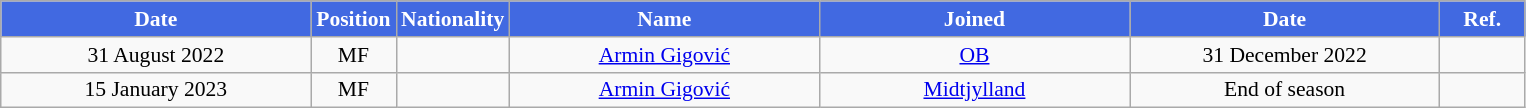<table class="wikitable"  style="text-align:center; font-size:90%; ">
<tr>
<th style="background:#4169E1; color:white; width:200px;">Date</th>
<th style="background:#4169E1; color:white; width:50px;">Position</th>
<th style="background:#4169E1; color:white; width:50px;">Nationality</th>
<th style="background:#4169E1; color:white; width:200px;">Name</th>
<th style="background:#4169E1; color:white; width:200px;">Joined</th>
<th style="background:#4169E1; color:white; width:200px;">Date</th>
<th style="background:#4169E1; color:white; width:50px;">Ref.</th>
</tr>
<tr>
<td>31 August 2022</td>
<td>MF</td>
<td></td>
<td><a href='#'>Armin Gigović</a></td>
<td><a href='#'>OB</a></td>
<td>31 December 2022</td>
<td></td>
</tr>
<tr>
<td>15 January 2023</td>
<td>MF</td>
<td></td>
<td><a href='#'>Armin Gigović</a></td>
<td><a href='#'>Midtjylland</a></td>
<td>End of season</td>
<td></td>
</tr>
</table>
